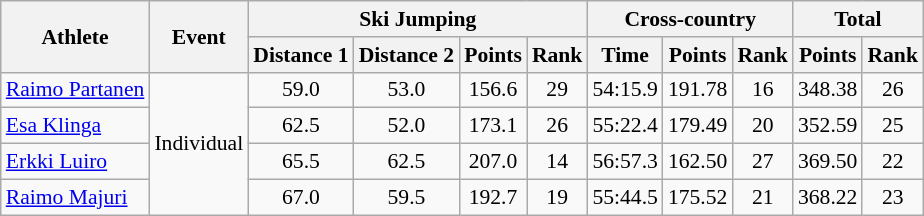<table class="wikitable" style="font-size:90%">
<tr>
<th rowspan="2">Athlete</th>
<th rowspan="2">Event</th>
<th colspan="4">Ski Jumping</th>
<th colspan="3">Cross-country</th>
<th colspan="2">Total</th>
</tr>
<tr>
<th>Distance 1</th>
<th>Distance 2</th>
<th>Points</th>
<th>Rank</th>
<th>Time</th>
<th>Points</th>
<th>Rank</th>
<th>Points</th>
<th>Rank</th>
</tr>
<tr>
<td><a href='#'>Raimo Partanen</a></td>
<td rowspan="4">Individual</td>
<td align="center">59.0</td>
<td align="center">53.0</td>
<td align="center">156.6</td>
<td align="center">29</td>
<td align="center">54:15.9</td>
<td align="center">191.78</td>
<td align="center">16</td>
<td align="center">348.38</td>
<td align="center">26</td>
</tr>
<tr>
<td><a href='#'>Esa Klinga</a></td>
<td align="center">62.5</td>
<td align="center">52.0</td>
<td align="center">173.1</td>
<td align="center">26</td>
<td align="center">55:22.4</td>
<td align="center">179.49</td>
<td align="center">20</td>
<td align="center">352.59</td>
<td align="center">25</td>
</tr>
<tr>
<td><a href='#'>Erkki Luiro</a></td>
<td align="center">65.5</td>
<td align="center">62.5</td>
<td align="center">207.0</td>
<td align="center">14</td>
<td align="center">56:57.3</td>
<td align="center">162.50</td>
<td align="center">27</td>
<td align="center">369.50</td>
<td align="center">22</td>
</tr>
<tr>
<td><a href='#'>Raimo Majuri</a></td>
<td align="center">67.0</td>
<td align="center">59.5</td>
<td align="center">192.7</td>
<td align="center">19</td>
<td align="center">55:44.5</td>
<td align="center">175.52</td>
<td align="center">21</td>
<td align="center">368.22</td>
<td align="center">23</td>
</tr>
</table>
